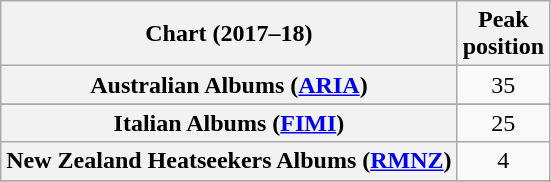<table class="wikitable sortable plainrowheaders" style="text-align:center">
<tr>
<th scope="col">Chart (2017–18)</th>
<th scope="col">Peak<br> position</th>
</tr>
<tr>
<th scope="row">Australian Albums (<a href='#'>ARIA</a>)</th>
<td>35</td>
</tr>
<tr>
</tr>
<tr>
</tr>
<tr>
</tr>
<tr>
</tr>
<tr>
<th scope="row">Italian Albums (<a href='#'>FIMI</a>)</th>
<td>25</td>
</tr>
<tr>
<th scope="row">New Zealand Heatseekers Albums (<a href='#'>RMNZ</a>)</th>
<td>4</td>
</tr>
<tr>
</tr>
<tr>
</tr>
<tr>
</tr>
</table>
